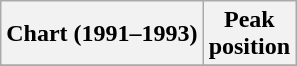<table class="wikitable sortable plainrowheaders" style="text-align:center">
<tr>
<th scope="col">Chart (1991–1993)</th>
<th scope="col">Peak<br> position</th>
</tr>
<tr>
</tr>
</table>
